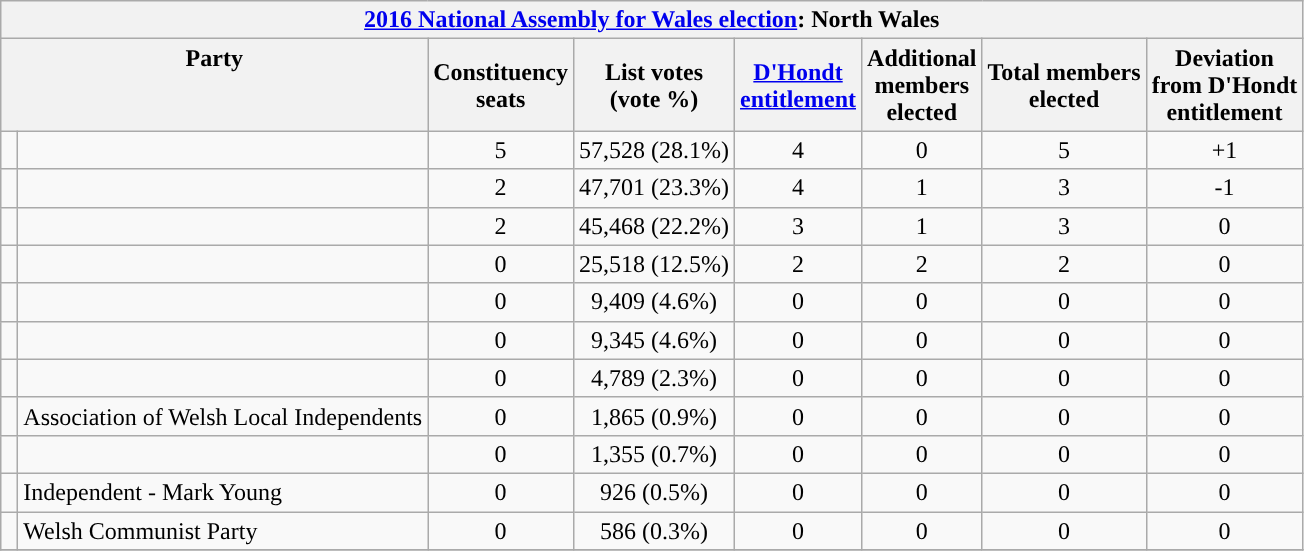<table class="wikitable" style="text-align:center">
<tr>
<th colspan=8><a href='#'>2016 National Assembly for Wales election</a>: North Wales</th>
</tr>
<tr>
<th colspan="2" rowspan="1" align="center" valign="top">Party</th>
<th>Constituency<br>seats</th>
<th>List votes<br>(vote %)</th>
<th><a href='#'>D'Hondt<br>entitlement</a></th>
<th>Additional<br>members<br>elected</th>
<th>Total members<br>elected</th>
<th>Deviation<br>from D'Hondt<br>entitlement</th>
</tr>
<tr>
<td style="width: 4px" bgcolor=></td>
<td style="text-align: left;" scope="row"><strong><a href='#'></a></strong></td>
<td>5</td>
<td>57,528 (28.1%)</td>
<td>4</td>
<td>0</td>
<td>5</td>
<td>+1</td>
</tr>
<tr>
<td style="width: 4px" bgcolor=></td>
<td style="text-align: left;" scope="row"><strong><a href='#'></a></strong></td>
<td>2</td>
<td>47,701 (23.3%)</td>
<td>4</td>
<td>1</td>
<td>3</td>
<td>-1</td>
</tr>
<tr>
<td style="width: 4px" bgcolor=></td>
<td style="text-align: left;" scope="row"><strong><a href='#'></a></strong></td>
<td>2</td>
<td>45,468 (22.2%)</td>
<td>3</td>
<td>1</td>
<td>3</td>
<td>0</td>
</tr>
<tr>
<td style="width: 4px" bgcolor=></td>
<td style="text-align: left;" scope="row"><strong><a href='#'></a></strong></td>
<td>0</td>
<td>25,518 (12.5%)</td>
<td>2</td>
<td>2</td>
<td>2</td>
<td>0</td>
</tr>
<tr>
<td style="width: 4px"></td>
<td style="text-align: left;" scope="row"><a href='#'></a></td>
<td>0</td>
<td>9,409 (4.6%)</td>
<td>0</td>
<td>0</td>
<td>0</td>
<td>0</td>
</tr>
<tr>
<td style="width: 4px" bgcolor=></td>
<td style="text-align: left;" scope="row"><a href='#'></a></td>
<td>0</td>
<td>9,345 (4.6%)</td>
<td>0</td>
<td>0</td>
<td>0</td>
<td>0</td>
</tr>
<tr>
<td style="width: 4px" bgcolor=></td>
<td style="text-align: left;" scope="row"><a href='#'></a></td>
<td>0</td>
<td>4,789 (2.3%)</td>
<td>0</td>
<td>0</td>
<td>0</td>
<td>0</td>
</tr>
<tr>
<td style="width: 4px" bgcolor=></td>
<td style="text-align: left;" scope="row">Association of Welsh Local Independents</td>
<td>0</td>
<td>1,865 (0.9%)</td>
<td>0</td>
<td>0</td>
<td>0</td>
<td>0</td>
</tr>
<tr>
<td style="width: 4px"></td>
<td style="text-align: left;" scope="row"><a href='#'></a></td>
<td>0</td>
<td>1,355 (0.7%)</td>
<td>0</td>
<td>0</td>
<td>0</td>
<td>0</td>
</tr>
<tr>
<td style="width: 4px" bgcolor=></td>
<td style="text-align: left;" scope="row">Independent - Mark Young</td>
<td>0</td>
<td>926 (0.5%)</td>
<td>0</td>
<td>0</td>
<td>0</td>
<td>0</td>
</tr>
<tr>
<td style="width: 4px"></td>
<td style="text-align: left;" scope="row">Welsh Communist Party</td>
<td>0</td>
<td>586 (0.3%)</td>
<td>0</td>
<td>0</td>
<td>0</td>
<td>0</td>
</tr>
<tr>
</tr>
</table>
